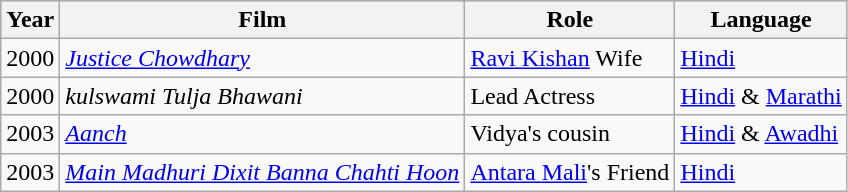<table class="wikitable">
<tr style="background:#ccc; text-align:center;">
<th>Year</th>
<th>Film</th>
<th>Role</th>
<th>Language</th>
</tr>
<tr>
<td>2000</td>
<td><em><a href='#'>Justice Chowdhary</a></em></td>
<td><a href='#'>Ravi Kishan</a> Wife</td>
<td><a href='#'>Hindi</a></td>
</tr>
<tr>
<td>2000</td>
<td><em>kulswami Tulja Bhawani</em></td>
<td>Lead Actress</td>
<td><a href='#'>Hindi</a> & <a href='#'>Marathi</a></td>
</tr>
<tr>
<td>2003</td>
<td><em><a href='#'>Aanch</a></em></td>
<td>Vidya's cousin</td>
<td><a href='#'>Hindi</a> & <a href='#'>Awadhi</a></td>
</tr>
<tr>
<td>2003</td>
<td><em><a href='#'>Main Madhuri Dixit Banna Chahti Hoon</a></em></td>
<td><a href='#'>Antara Mali</a>'s Friend</td>
<td><a href='#'>Hindi</a></td>
</tr>
</table>
